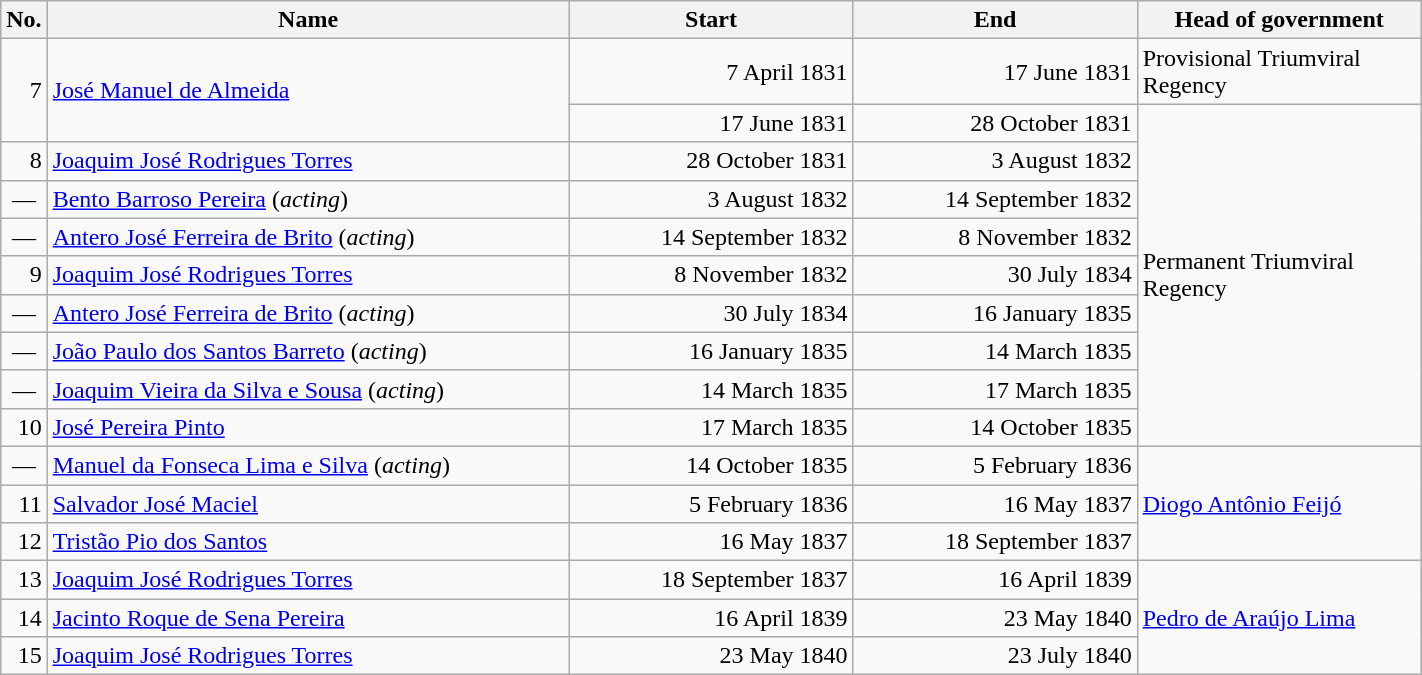<table class="wikitable" width="75%">
<tr>
<th width="3%">No.</th>
<th>Name</th>
<th width="20%">Start</th>
<th width="20%">End</th>
<th width="20%">Head of government</th>
</tr>
<tr>
<td rowspan="2" align="right">7</td>
<td rowspan="2"><a href='#'>José Manuel de Almeida</a></td>
<td align="right">7 April 1831</td>
<td align="right">17 June 1831</td>
<td>Provisional Triumviral Regency</td>
</tr>
<tr>
<td align="right">17 June 1831</td>
<td align="right">28 October 1831</td>
<td rowspan="9">Permanent Triumviral Regency</td>
</tr>
<tr>
<td align="right">8</td>
<td><a href='#'>Joaquim José Rodrigues Torres</a></td>
<td align="right">28 October 1831</td>
<td align="right">3 August 1832</td>
</tr>
<tr>
<td align="center">—</td>
<td><a href='#'>Bento Barroso Pereira</a> (<em>acting</em>)</td>
<td align="right">3 August 1832</td>
<td align="right">14 September 1832</td>
</tr>
<tr>
<td align="center">—</td>
<td><a href='#'>Antero José Ferreira de Brito</a> (<em>acting</em>)</td>
<td align="right">14 September 1832</td>
<td align="right">8 November 1832</td>
</tr>
<tr>
<td align="right">9</td>
<td><a href='#'>Joaquim José Rodrigues Torres</a></td>
<td align="right">8 November 1832</td>
<td align="right">30 July 1834</td>
</tr>
<tr>
<td align="center">—</td>
<td><a href='#'>Antero José Ferreira de Brito</a> (<em>acting</em>)</td>
<td align="right">30 July 1834</td>
<td align="right">16 January 1835</td>
</tr>
<tr>
<td align="center">—</td>
<td><a href='#'>João Paulo dos Santos Barreto</a> (<em>acting</em>)</td>
<td align="right">16 January 1835</td>
<td align="right">14 March 1835</td>
</tr>
<tr>
<td align="center">—</td>
<td><a href='#'>Joaquim Vieira da Silva e Sousa</a> (<em>acting</em>)</td>
<td align="right">14 March 1835</td>
<td align="right">17 March 1835</td>
</tr>
<tr>
<td align="right">10</td>
<td><a href='#'>José Pereira Pinto</a></td>
<td align="right">17 March 1835</td>
<td align="right">14 October 1835</td>
</tr>
<tr>
<td align="center">—</td>
<td><a href='#'>Manuel da Fonseca Lima e Silva</a> (<em>acting</em>)</td>
<td align="right">14 October 1835</td>
<td align="right">5 February 1836</td>
<td rowspan="3"><a href='#'>Diogo Antônio Feijó</a></td>
</tr>
<tr>
<td align="right">11</td>
<td><a href='#'>Salvador José Maciel</a></td>
<td align="right">5 February 1836</td>
<td align="right">16 May 1837</td>
</tr>
<tr>
<td align="right">12</td>
<td><a href='#'>Tristão Pio dos Santos</a></td>
<td align="right">16 May 1837</td>
<td align="right">18 September 1837</td>
</tr>
<tr>
<td align="right">13</td>
<td><a href='#'>Joaquim José Rodrigues Torres</a></td>
<td align="right">18 September 1837</td>
<td align="right">16 April 1839</td>
<td rowspan="3"><a href='#'>Pedro de Araújo Lima</a></td>
</tr>
<tr>
<td align="right">14</td>
<td><a href='#'>Jacinto Roque de Sena Pereira</a></td>
<td align="right">16 April 1839</td>
<td align="right">23 May 1840</td>
</tr>
<tr>
<td align="right">15</td>
<td><a href='#'>Joaquim José Rodrigues Torres</a></td>
<td align="right">23 May 1840</td>
<td align="right">23 July 1840</td>
</tr>
</table>
